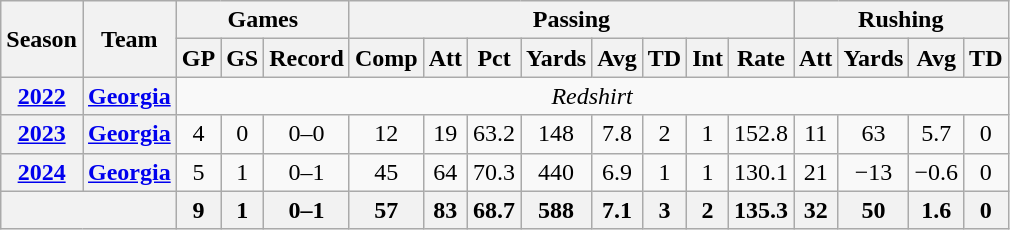<table class="wikitable" style="text-align:center;">
<tr College statistics>
<th rowspan="2">Season</th>
<th rowspan="2">Team</th>
<th colspan="3">Games</th>
<th colspan="8">Passing</th>
<th colspan="5">Rushing</th>
</tr>
<tr>
<th>GP</th>
<th>GS</th>
<th>Record</th>
<th>Comp</th>
<th>Att</th>
<th>Pct</th>
<th>Yards</th>
<th>Avg</th>
<th>TD</th>
<th>Int</th>
<th>Rate</th>
<th>Att</th>
<th>Yards</th>
<th>Avg</th>
<th>TD</th>
</tr>
<tr>
<th><a href='#'>2022</a></th>
<th><a href='#'>Georgia</a></th>
<td colspan="15"><em>Redshirt </em></td>
</tr>
<tr>
<th><a href='#'>2023</a></th>
<th><a href='#'>Georgia</a></th>
<td>4</td>
<td>0</td>
<td>0–0</td>
<td>12</td>
<td>19</td>
<td>63.2</td>
<td>148</td>
<td>7.8</td>
<td>2</td>
<td>1</td>
<td>152.8</td>
<td>11</td>
<td>63</td>
<td>5.7</td>
<td>0</td>
</tr>
<tr>
<th><a href='#'>2024</a></th>
<th><a href='#'>Georgia</a></th>
<td>5</td>
<td>1</td>
<td>0–1</td>
<td>45</td>
<td>64</td>
<td>70.3</td>
<td>440</td>
<td>6.9</td>
<td>1</td>
<td>1</td>
<td>130.1</td>
<td>21</td>
<td>−13</td>
<td>−0.6</td>
<td>0</td>
</tr>
<tr>
<th colspan="2"></th>
<th>9</th>
<th>1</th>
<th>0–1</th>
<th>57</th>
<th>83</th>
<th>68.7</th>
<th>588</th>
<th>7.1</th>
<th>3</th>
<th>2</th>
<th>135.3</th>
<th>32</th>
<th>50</th>
<th>1.6</th>
<th>0</th>
</tr>
</table>
